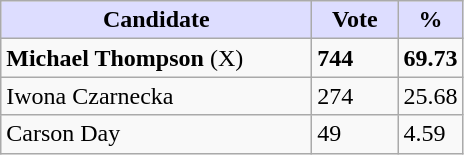<table class="wikitable">
<tr>
<th style="background:#ddf; width:200px;">Candidate</th>
<th style="background:#ddf; width:50px;">Vote</th>
<th style="background:#ddf; width:30px;">%</th>
</tr>
<tr>
<td><strong>Michael Thompson</strong> (X)</td>
<td><strong>744</strong></td>
<td><strong>69.73</strong></td>
</tr>
<tr>
<td>Iwona Czarnecka</td>
<td>274</td>
<td>25.68</td>
</tr>
<tr>
<td>Carson Day</td>
<td>49</td>
<td>4.59</td>
</tr>
</table>
